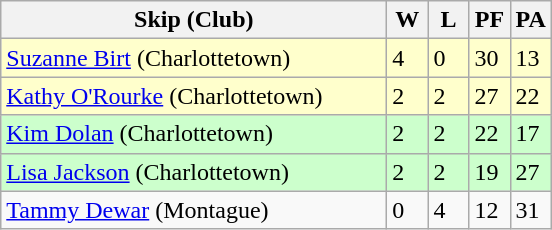<table class=wikitable>
<tr>
<th width=250>Skip (Club)</th>
<th width=20>W</th>
<th width=20>L</th>
<th width=20>PF</th>
<th width=20>PA</th>
</tr>
<tr bgcolor=#ffffcc>
<td><a href='#'>Suzanne Birt</a> (Charlottetown)</td>
<td>4</td>
<td>0</td>
<td>30</td>
<td>13</td>
</tr>
<tr bgcolor=#ffffcc>
<td><a href='#'>Kathy O'Rourke</a> (Charlottetown)</td>
<td>2</td>
<td>2</td>
<td>27</td>
<td>22</td>
</tr>
<tr bgcolor=#ccffcc>
<td><a href='#'>Kim Dolan</a> (Charlottetown)</td>
<td>2</td>
<td>2</td>
<td>22</td>
<td>17</td>
</tr>
<tr bgcolor=#ccffcc>
<td><a href='#'>Lisa Jackson</a> (Charlottetown)</td>
<td>2</td>
<td>2</td>
<td>19</td>
<td>27</td>
</tr>
<tr>
<td><a href='#'>Tammy Dewar</a> (Montague)</td>
<td>0</td>
<td>4</td>
<td>12</td>
<td>31</td>
</tr>
</table>
